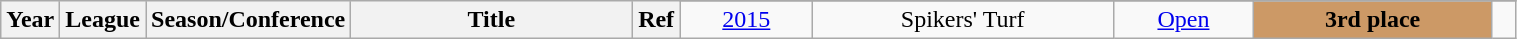<table class="wikitable sortable" style="text-align:center" width="80%">
<tr>
<th style="width:5px;" rowspan="2">Year</th>
<th style="width:25px;" rowspan="2">League</th>
<th style="width:100px;" rowspan="2">Season/Conference</th>
<th style="width:180px;" rowspan="2">Title</th>
<th style="width:25px;" rowspan="2">Ref</th>
</tr>
<tr align=center>
<td><a href='#'>2015</a></td>
<td>Spikers' Turf</td>
<td><a href='#'>Open</a></td>
<td style="background:#cc9966;"><strong>3rd place</strong></td>
<td></td>
</tr>
</table>
